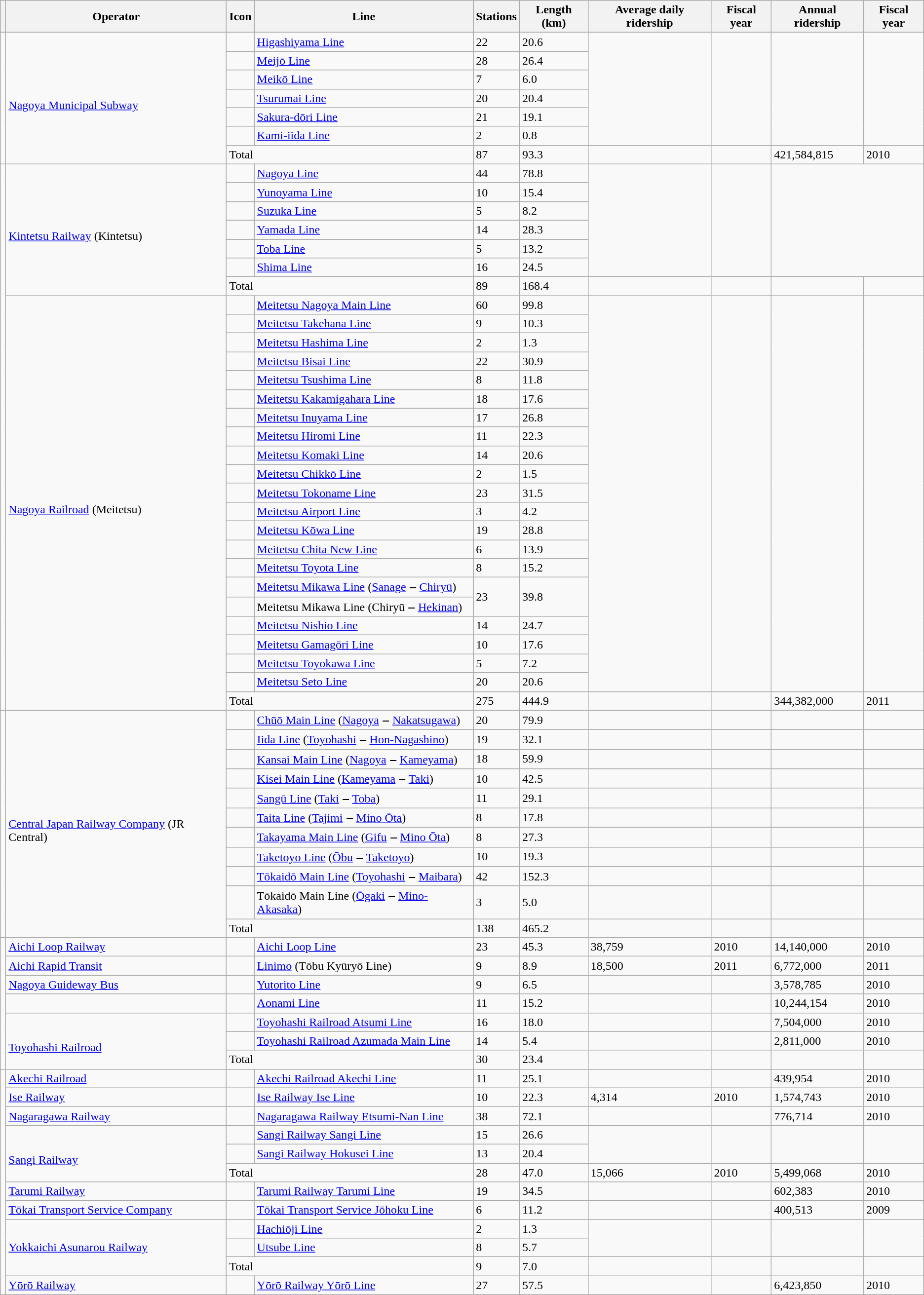<table class="wikitable sortable">
<tr>
<th></th>
<th>Operator</th>
<th>Icon</th>
<th>Line</th>
<th>Stations</th>
<th>Length (km)</th>
<th>Average daily ridership</th>
<th>Fiscal year</th>
<th>Annual ridership</th>
<th>Fiscal year</th>
</tr>
<tr>
<td rowspan="7"></td>
<td rowspan="7"><br><a href='#'>Nagoya Municipal Subway</a></td>
<td></td>
<td><a href='#'>Higashiyama Line</a></td>
<td>22</td>
<td>20.6</td>
<td rowspan="6"> </td>
<td rowspan="6"> </td>
<td rowspan="6"></td>
<td rowspan="6"></td>
</tr>
<tr>
<td></td>
<td><a href='#'>Meijō Line</a></td>
<td>28</td>
<td>26.4</td>
</tr>
<tr>
<td></td>
<td><a href='#'>Meikō Line</a></td>
<td>7</td>
<td>6.0</td>
</tr>
<tr>
<td></td>
<td><a href='#'>Tsurumai Line</a></td>
<td>20</td>
<td>20.4</td>
</tr>
<tr>
<td></td>
<td><a href='#'>Sakura-dōri Line</a></td>
<td>21</td>
<td>19.1</td>
</tr>
<tr>
<td></td>
<td><a href='#'>Kami-iida Line</a></td>
<td>2</td>
<td>0.8</td>
</tr>
<tr>
<td colspan="2">Total</td>
<td>87</td>
<td>93.3</td>
<td></td>
<td></td>
<td>421,584,815</td>
<td>2010</td>
</tr>
<tr>
<td rowspan="29"></td>
<td rowspan="7"><br><a href='#'>Kintetsu Railway</a> (Kintetsu)</td>
<td></td>
<td><a href='#'>Nagoya Line</a></td>
<td>44</td>
<td>78.8</td>
<td rowspan="6"> </td>
<td rowspan="6"> </td>
<td colspan="2" rowspan="6"></td>
</tr>
<tr>
<td></td>
<td><a href='#'>Yunoyama Line</a></td>
<td>10</td>
<td>15.4</td>
</tr>
<tr>
<td></td>
<td><a href='#'>Suzuka Line</a></td>
<td>5</td>
<td>8.2</td>
</tr>
<tr>
<td></td>
<td><a href='#'>Yamada Line</a></td>
<td>14</td>
<td>28.3</td>
</tr>
<tr>
<td></td>
<td><a href='#'>Toba Line</a></td>
<td>5</td>
<td>13.2</td>
</tr>
<tr>
<td></td>
<td><a href='#'>Shima Line</a></td>
<td>16</td>
<td>24.5</td>
</tr>
<tr>
<td colspan="2">Total</td>
<td>89</td>
<td>168.4</td>
<td></td>
<td></td>
<td></td>
<td></td>
</tr>
<tr>
<td rowspan="22"><br><a href='#'>Nagoya Railroad</a> (Meitetsu)</td>
<td></td>
<td><a href='#'>Meitetsu Nagoya Main Line</a></td>
<td>60</td>
<td>99.8</td>
<td rowspan="21"> </td>
<td rowspan="21"> </td>
<td rowspan="21"></td>
<td rowspan="21"></td>
</tr>
<tr>
<td></td>
<td><a href='#'>Meitetsu Takehana Line</a></td>
<td>9</td>
<td>10.3</td>
</tr>
<tr>
<td></td>
<td><a href='#'>Meitetsu Hashima Line</a></td>
<td>2</td>
<td>1.3</td>
</tr>
<tr>
<td></td>
<td><a href='#'>Meitetsu Bisai Line</a></td>
<td>22</td>
<td>30.9</td>
</tr>
<tr>
<td></td>
<td><a href='#'>Meitetsu Tsushima Line</a></td>
<td>8</td>
<td>11.8</td>
</tr>
<tr>
<td></td>
<td><a href='#'>Meitetsu Kakamigahara Line</a></td>
<td>18</td>
<td>17.6</td>
</tr>
<tr>
<td></td>
<td><a href='#'>Meitetsu Inuyama Line</a></td>
<td>17</td>
<td>26.8</td>
</tr>
<tr>
<td></td>
<td><a href='#'>Meitetsu Hiromi Line</a></td>
<td>11</td>
<td>22.3</td>
</tr>
<tr>
<td></td>
<td><a href='#'>Meitetsu Komaki Line</a></td>
<td>14</td>
<td>20.6</td>
</tr>
<tr>
<td></td>
<td><a href='#'>Meitetsu Chikkō Line</a></td>
<td>2</td>
<td>1.5</td>
</tr>
<tr>
<td></td>
<td><a href='#'>Meitetsu Tokoname Line</a></td>
<td>23</td>
<td>31.5</td>
</tr>
<tr>
<td></td>
<td><a href='#'>Meitetsu Airport Line</a></td>
<td>3</td>
<td>4.2</td>
</tr>
<tr>
<td></td>
<td><a href='#'>Meitetsu Kōwa Line</a></td>
<td>19</td>
<td>28.8</td>
</tr>
<tr>
<td></td>
<td><a href='#'>Meitetsu Chita New Line</a></td>
<td>6</td>
<td>13.9</td>
</tr>
<tr>
<td></td>
<td><a href='#'>Meitetsu Toyota Line</a></td>
<td>8</td>
<td>15.2</td>
</tr>
<tr>
<td></td>
<td><a href='#'>Meitetsu Mikawa Line</a> (<a href='#'>Sanage</a> ‒ <a href='#'>Chiryū</a>)</td>
<td rowspan="2">23</td>
<td rowspan="2">39.8</td>
</tr>
<tr>
<td></td>
<td>Meitetsu Mikawa Line (Chiryū ‒ <a href='#'>Hekinan</a>)</td>
</tr>
<tr>
<td></td>
<td><a href='#'>Meitetsu Nishio Line</a></td>
<td>14</td>
<td>24.7</td>
</tr>
<tr>
<td></td>
<td><a href='#'>Meitetsu Gamagōri Line</a></td>
<td>10</td>
<td>17.6</td>
</tr>
<tr>
<td></td>
<td><a href='#'>Meitetsu Toyokawa Line</a></td>
<td>5</td>
<td>7.2</td>
</tr>
<tr>
<td></td>
<td><a href='#'>Meitetsu Seto Line</a></td>
<td>20</td>
<td>20.6</td>
</tr>
<tr>
<td colspan="2">Total</td>
<td>275</td>
<td>444.9</td>
<td></td>
<td></td>
<td>344,382,000</td>
<td>2011</td>
</tr>
<tr>
<td rowspan="11"></td>
<td rowspan="11"><br><a href='#'>Central Japan Railway Company</a> (JR Central)</td>
<td></td>
<td><a href='#'>Chūō Main Line</a> (<a href='#'>Nagoya</a> ‒ <a href='#'>Nakatsugawa</a>)</td>
<td>20</td>
<td>79.9</td>
<td></td>
<td></td>
<td></td>
<td></td>
</tr>
<tr>
<td></td>
<td><a href='#'>Iida Line</a> (<a href='#'>Toyohashi</a> ‒ <a href='#'>Hon-Nagashino</a>)</td>
<td>19</td>
<td>32.1</td>
<td></td>
<td></td>
<td></td>
<td></td>
</tr>
<tr>
<td></td>
<td><a href='#'>Kansai Main Line</a> (<a href='#'>Nagoya</a> ‒ <a href='#'>Kameyama</a>)</td>
<td>18</td>
<td>59.9</td>
<td></td>
<td></td>
<td></td>
<td></td>
</tr>
<tr>
<td></td>
<td><a href='#'>Kisei Main Line</a> (<a href='#'>Kameyama</a> ‒ <a href='#'>Taki</a>)</td>
<td>10</td>
<td>42.5</td>
<td></td>
<td></td>
<td></td>
<td></td>
</tr>
<tr>
<td></td>
<td><a href='#'>Sangū Line</a> (<a href='#'>Taki</a> ‒ <a href='#'>Toba</a>)</td>
<td>11</td>
<td>29.1</td>
<td></td>
<td></td>
<td></td>
<td></td>
</tr>
<tr>
<td></td>
<td><a href='#'>Taita Line</a> (<a href='#'>Tajimi</a> ‒ <a href='#'>Mino Ōta</a>)</td>
<td>8</td>
<td>17.8</td>
<td></td>
<td></td>
<td></td>
<td></td>
</tr>
<tr>
<td></td>
<td><a href='#'>Takayama Main Line</a> (<a href='#'>Gifu</a> ‒ <a href='#'>Mino Ōta</a>)</td>
<td>8</td>
<td>27.3</td>
<td></td>
<td></td>
<td></td>
<td></td>
</tr>
<tr>
<td></td>
<td><a href='#'>Taketoyo Line</a> (<a href='#'>Ōbu</a> ‒ <a href='#'>Taketoyo</a>)</td>
<td>10</td>
<td>19.3</td>
<td></td>
<td></td>
<td></td>
<td></td>
</tr>
<tr>
<td></td>
<td><a href='#'>Tōkaidō Main Line</a> (<a href='#'>Toyohashi</a> ‒ <a href='#'>Maibara</a>)</td>
<td>42</td>
<td>152.3</td>
<td></td>
<td></td>
<td></td>
<td></td>
</tr>
<tr>
<td></td>
<td>Tōkaidō Main Line (<a href='#'>Ōgaki</a> ‒ <a href='#'>Mino-Akasaka</a>)</td>
<td>3</td>
<td>5.0</td>
<td></td>
<td></td>
<td></td>
<td></td>
</tr>
<tr>
<td colspan="2">Total</td>
<td>138</td>
<td>465.2</td>
<td></td>
<td></td>
<td></td>
<td></td>
</tr>
<tr>
<td rowspan="7"></td>
<td> <a href='#'>Aichi Loop Railway</a></td>
<td></td>
<td><a href='#'>Aichi Loop Line</a></td>
<td>23</td>
<td>45.3</td>
<td>38,759</td>
<td>2010</td>
<td>14,140,000</td>
<td>2010</td>
</tr>
<tr>
<td> <a href='#'>Aichi Rapid Transit</a></td>
<td></td>
<td><a href='#'>Linimo</a> (Tōbu Kyūryō Line)</td>
<td>9</td>
<td>8.9</td>
<td>18,500</td>
<td>2011</td>
<td>6,772,000</td>
<td>2011</td>
</tr>
<tr>
<td> <a href='#'>Nagoya Guideway Bus</a></td>
<td></td>
<td><a href='#'>Yutorito Line</a></td>
<td>9</td>
<td>6.5</td>
<td></td>
<td></td>
<td>3,578,785</td>
<td>2010</td>
</tr>
<tr>
<td> </td>
<td></td>
<td><a href='#'>Aonami Line</a></td>
<td>11</td>
<td>15.2</td>
<td></td>
<td></td>
<td>10,244,154</td>
<td>2010</td>
</tr>
<tr>
<td rowspan="3"><br><a href='#'>Toyohashi Railroad</a></td>
<td></td>
<td><a href='#'>Toyohashi Railroad Atsumi Line</a></td>
<td>16</td>
<td>18.0</td>
<td></td>
<td></td>
<td>7,504,000</td>
<td>2010</td>
</tr>
<tr>
<td></td>
<td><a href='#'>Toyohashi Railroad Azumada Main Line</a></td>
<td>14</td>
<td>5.4</td>
<td></td>
<td></td>
<td>2,811,000</td>
<td>2010</td>
</tr>
<tr>
<td colspan="2">Total</td>
<td>30</td>
<td>23.4</td>
<td></td>
<td></td>
<td></td>
<td></td>
</tr>
<tr>
<td rowspan="12"></td>
<td><a href='#'>Akechi Railroad</a></td>
<td></td>
<td><a href='#'>Akechi Railroad Akechi Line</a></td>
<td>11</td>
<td>25.1</td>
<td></td>
<td></td>
<td>439,954</td>
<td>2010</td>
</tr>
<tr>
<td><a href='#'>Ise Railway</a></td>
<td></td>
<td><a href='#'>Ise Railway Ise Line</a></td>
<td>10</td>
<td>22.3</td>
<td>4,314</td>
<td>2010</td>
<td>1,574,743</td>
<td>2010</td>
</tr>
<tr>
<td><a href='#'>Nagaragawa Railway</a></td>
<td></td>
<td><a href='#'>Nagaragawa Railway Etsumi-Nan Line</a></td>
<td>38</td>
<td>72.1</td>
<td></td>
<td></td>
<td>776,714</td>
<td>2010</td>
</tr>
<tr>
<td rowspan="3"><br><a href='#'>Sangi Railway</a></td>
<td></td>
<td><a href='#'>Sangi Railway Sangi Line</a></td>
<td>15</td>
<td>26.6</td>
<td rowspan="2"></td>
<td rowspan="2"></td>
<td rowspan="2"></td>
<td rowspan="2"></td>
</tr>
<tr>
<td></td>
<td><a href='#'>Sangi Railway Hokusei Line</a></td>
<td>13</td>
<td>20.4</td>
</tr>
<tr>
<td colspan="2">Total</td>
<td>28</td>
<td>47.0</td>
<td>15,066</td>
<td>2010</td>
<td>5,499,068</td>
<td>2010</td>
</tr>
<tr>
<td> <a href='#'>Tarumi Railway</a></td>
<td></td>
<td><a href='#'>Tarumi Railway Tarumi Line</a></td>
<td>19</td>
<td>34.5</td>
<td></td>
<td></td>
<td>602,383</td>
<td>2010</td>
</tr>
<tr>
<td> <a href='#'>Tōkai Transport Service Company</a></td>
<td></td>
<td><a href='#'>Tōkai Transport Service Jōhoku Line</a></td>
<td>6</td>
<td>11.2</td>
<td></td>
<td></td>
<td>400,513</td>
<td>2009</td>
</tr>
<tr>
<td rowspan="3"><a href='#'>Yokkaichi Asunarou Railway</a></td>
<td></td>
<td><a href='#'>Hachiōji Line</a></td>
<td>2</td>
<td>1.3</td>
<td rowspan="2"></td>
<td rowspan="2"></td>
<td rowspan="2"></td>
<td rowspan="2"></td>
</tr>
<tr>
<td></td>
<td><a href='#'>Utsube Line</a></td>
<td>8</td>
<td>5.7</td>
</tr>
<tr>
<td colspan="2">Total</td>
<td>9</td>
<td>7.0</td>
<td></td>
<td></td>
<td></td>
<td></td>
</tr>
<tr>
<td> <a href='#'>Yōrō Railway</a></td>
<td></td>
<td><a href='#'>Yōrō Railway Yōrō Line</a></td>
<td>27</td>
<td>57.5</td>
<td></td>
<td></td>
<td>6,423,850</td>
<td>2010</td>
</tr>
</table>
